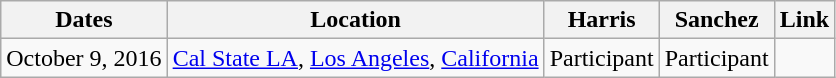<table class="wikitable" style="text-align:center">
<tr>
<th>Dates</th>
<th>Location</th>
<th>Harris</th>
<th>Sanchez</th>
<th>Link</th>
</tr>
<tr>
<td>October 9, 2016</td>
<td><a href='#'>Cal State LA</a>, <a href='#'>Los Angeles</a>, <a href='#'>California</a></td>
<td>Participant</td>
<td>Participant</td>
<td align=left></td>
</tr>
</table>
